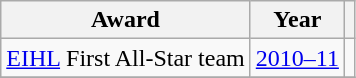<table class="wikitable">
<tr>
<th>Award</th>
<th>Year</th>
<th></th>
</tr>
<tr>
<td><a href='#'>EIHL</a> First All-Star team</td>
<td><a href='#'>2010–11</a></td>
<td></td>
</tr>
<tr>
</tr>
</table>
